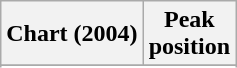<table class="wikitable sortable plainrowheaders" style="text-align:center">
<tr>
<th scope="col">Chart (2004)</th>
<th scope="col">Peak<br> position</th>
</tr>
<tr>
</tr>
<tr>
</tr>
</table>
